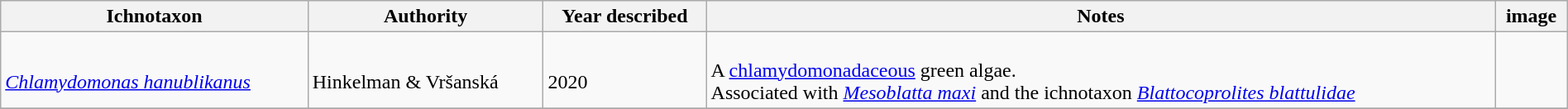<table class="wikitable sortable" align="center" width="100%">
<tr>
<th>Ichnotaxon</th>
<th>Authority</th>
<th>Year described</th>
<th>Notes</th>
<th>image</th>
</tr>
<tr>
<td><br><em><a href='#'>Chlamydomonas hanublikanus</a></em></td>
<td><br>Hinkelman & Vršanská</td>
<td><br>2020</td>
<td><br>A <a href='#'>chlamydomonadaceous</a> green algae.<br>Associated with <em><a href='#'>Mesoblatta maxi</a></em> and the ichnotaxon <em><a href='#'>Blattocoprolites blattulidae</a></em></td>
<td></td>
</tr>
<tr>
</tr>
</table>
